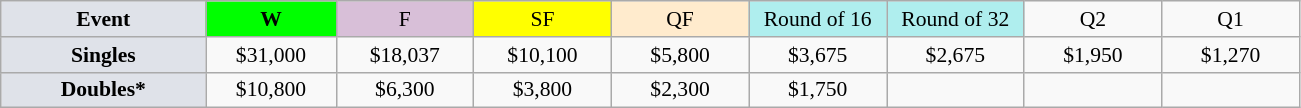<table class=wikitable style=font-size:90%;text-align:center>
<tr>
<td style="width:130px; background:#dfe2e9;"><strong>Event</strong></td>
<td style="width:80px; background:lime;"><strong>W</strong></td>
<td style="width:85px; background:thistle;">F</td>
<td style="width:85px; background:#ff0;">SF</td>
<td style="width:85px; background:#ffebcd;">QF</td>
<td style="width:85px; background:#afeeee;">Round of 16</td>
<td style="width:85px; background:#afeeee;">Round of 32</td>
<td width=85>Q2</td>
<td width=85>Q1</td>
</tr>
<tr>
<td style="background:#dfe2e9;"><strong>Singles</strong></td>
<td>$31,000</td>
<td>$18,037</td>
<td>$10,100</td>
<td>$5,800</td>
<td>$3,675</td>
<td>$2,675</td>
<td>$1,950</td>
<td>$1,270</td>
</tr>
<tr>
<td style="background:#dfe2e9;"><strong>Doubles*</strong></td>
<td>$10,800</td>
<td>$6,300</td>
<td>$3,800</td>
<td>$2,300</td>
<td>$1,750</td>
<td></td>
<td></td>
<td></td>
</tr>
</table>
